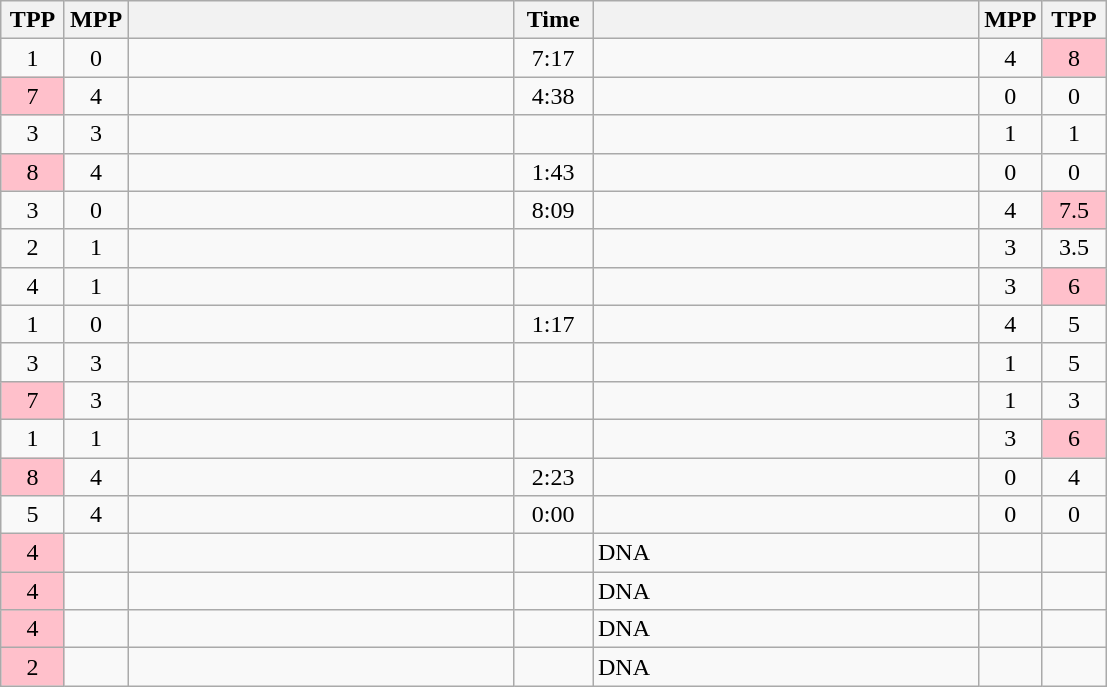<table class="wikitable" style="text-align: center;" |>
<tr>
<th width="35">TPP</th>
<th width="35">MPP</th>
<th width="250"></th>
<th width="45">Time</th>
<th width="250"></th>
<th width="35">MPP</th>
<th width="35">TPP</th>
</tr>
<tr>
<td>1</td>
<td>0</td>
<td style="text-align:left;"><strong></strong></td>
<td>7:17</td>
<td style="text-align:left;"></td>
<td>4</td>
<td bgcolor=pink>8</td>
</tr>
<tr>
<td bgcolor=pink>7</td>
<td>4</td>
<td style="text-align:left;"></td>
<td>4:38</td>
<td style="text-align:left;"><strong></strong></td>
<td>0</td>
<td>0</td>
</tr>
<tr>
<td>3</td>
<td>3</td>
<td style="text-align:left;"></td>
<td></td>
<td style="text-align:left;"><strong></strong></td>
<td>1</td>
<td>1</td>
</tr>
<tr>
<td bgcolor=pink>8</td>
<td>4</td>
<td style="text-align:left;"></td>
<td>1:43</td>
<td style="text-align:left;"><strong></strong></td>
<td>0</td>
<td>0</td>
</tr>
<tr>
<td>3</td>
<td>0</td>
<td style="text-align:left;"><strong></strong></td>
<td>8:09</td>
<td style="text-align:left;"></td>
<td>4</td>
<td bgcolor=pink>7.5</td>
</tr>
<tr>
<td>2</td>
<td>1</td>
<td style="text-align:left;"><strong></strong></td>
<td></td>
<td style="text-align:left;"></td>
<td>3</td>
<td>3.5</td>
</tr>
<tr>
<td>4</td>
<td>1</td>
<td style="text-align:left;"><strong></strong></td>
<td></td>
<td style="text-align:left;"></td>
<td>3</td>
<td bgcolor=pink>6</td>
</tr>
<tr>
<td>1</td>
<td>0</td>
<td style="text-align:left;"><strong></strong></td>
<td>1:17</td>
<td style="text-align:left;"></td>
<td>4</td>
<td>5</td>
</tr>
<tr>
<td>3</td>
<td>3</td>
<td style="text-align:left;"></td>
<td></td>
<td style="text-align:left;"><strong></strong></td>
<td>1</td>
<td>5</td>
</tr>
<tr>
<td bgcolor=pink>7</td>
<td>3</td>
<td style="text-align:left;"></td>
<td></td>
<td style="text-align:left;"><strong></strong></td>
<td>1</td>
<td>3</td>
</tr>
<tr>
<td>1</td>
<td>1</td>
<td style="text-align:left;"><strong></strong></td>
<td></td>
<td style="text-align:left;"></td>
<td>3</td>
<td bgcolor=pink>6</td>
</tr>
<tr>
<td bgcolor=pink>8</td>
<td>4</td>
<td style="text-align:left;"></td>
<td>2:23</td>
<td style="text-align:left;"><strong></strong></td>
<td>0</td>
<td>4</td>
</tr>
<tr>
<td>5</td>
<td>4</td>
<td style="text-align:left;"></td>
<td>0:00</td>
<td style="text-align:left;"><strong></strong></td>
<td>0</td>
<td>0</td>
</tr>
<tr>
<td bgcolor=pink>4</td>
<td></td>
<td style="text-align:left;"></td>
<td></td>
<td style="text-align:left;">DNA</td>
<td></td>
<td></td>
</tr>
<tr>
<td bgcolor=pink>4</td>
<td></td>
<td style="text-align:left;"></td>
<td></td>
<td style="text-align:left;">DNA</td>
<td></td>
<td></td>
</tr>
<tr>
<td bgcolor=pink>4</td>
<td></td>
<td style="text-align:left;"></td>
<td></td>
<td style="text-align:left;">DNA</td>
<td></td>
<td></td>
</tr>
<tr>
<td bgcolor=pink>2</td>
<td></td>
<td style="text-align:left;"></td>
<td></td>
<td style="text-align:left;">DNA</td>
<td></td>
<td></td>
</tr>
</table>
